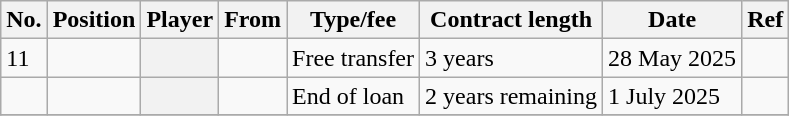<table class="wikitable plainrowheaders sortable" style="text-align:center; text-align:left">
<tr>
<th scope="col">No.</th>
<th scope="col">Position</th>
<th scope="col">Player</th>
<th scope="col">From</th>
<th scope="col">Type/fee</th>
<th scope="col">Contract length</th>
<th scope="col">Date</th>
<th scope="col" class="unsortable">Ref</th>
</tr>
<tr>
<td>11</td>
<td></td>
<th scope="row"></th>
<td></td>
<td>Free transfer</td>
<td>3 years</td>
<td>28 May 2025</td>
<td></td>
</tr>
<tr>
<td></td>
<td></td>
<th scope="row"></th>
<td></td>
<td>End of loan</td>
<td>2 years remaining</td>
<td>1 July 2025</td>
<td></td>
</tr>
<tr>
</tr>
</table>
